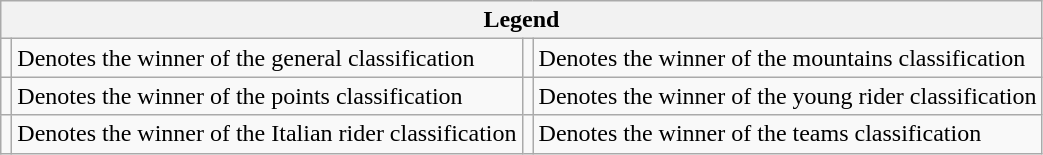<table class="wikitable">
<tr>
<th colspan="4">Legend</th>
</tr>
<tr>
<td></td>
<td>Denotes the winner of the general classification</td>
<td></td>
<td>Denotes the winner of the mountains classification</td>
</tr>
<tr>
<td></td>
<td>Denotes the winner of the points classification</td>
<td></td>
<td>Denotes the winner of the young rider classification</td>
</tr>
<tr>
<td></td>
<td>Denotes the winner of the Italian rider classification</td>
<td></td>
<td>Denotes the winner of the teams classification</td>
</tr>
</table>
